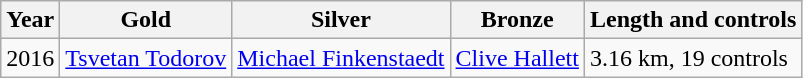<table class="wikitable">
<tr>
<th>Year</th>
<th>Gold</th>
<th>Silver</th>
<th>Bronze</th>
<th>Length and controls</th>
</tr>
<tr>
<td>2016</td>
<td> <a href='#'>Tsvetan Todorov</a></td>
<td> <a href='#'>Michael Finkenstaedt</a></td>
<td> <a href='#'>Clive Hallett</a></td>
<td>3.16 km, 19 controls</td>
</tr>
</table>
